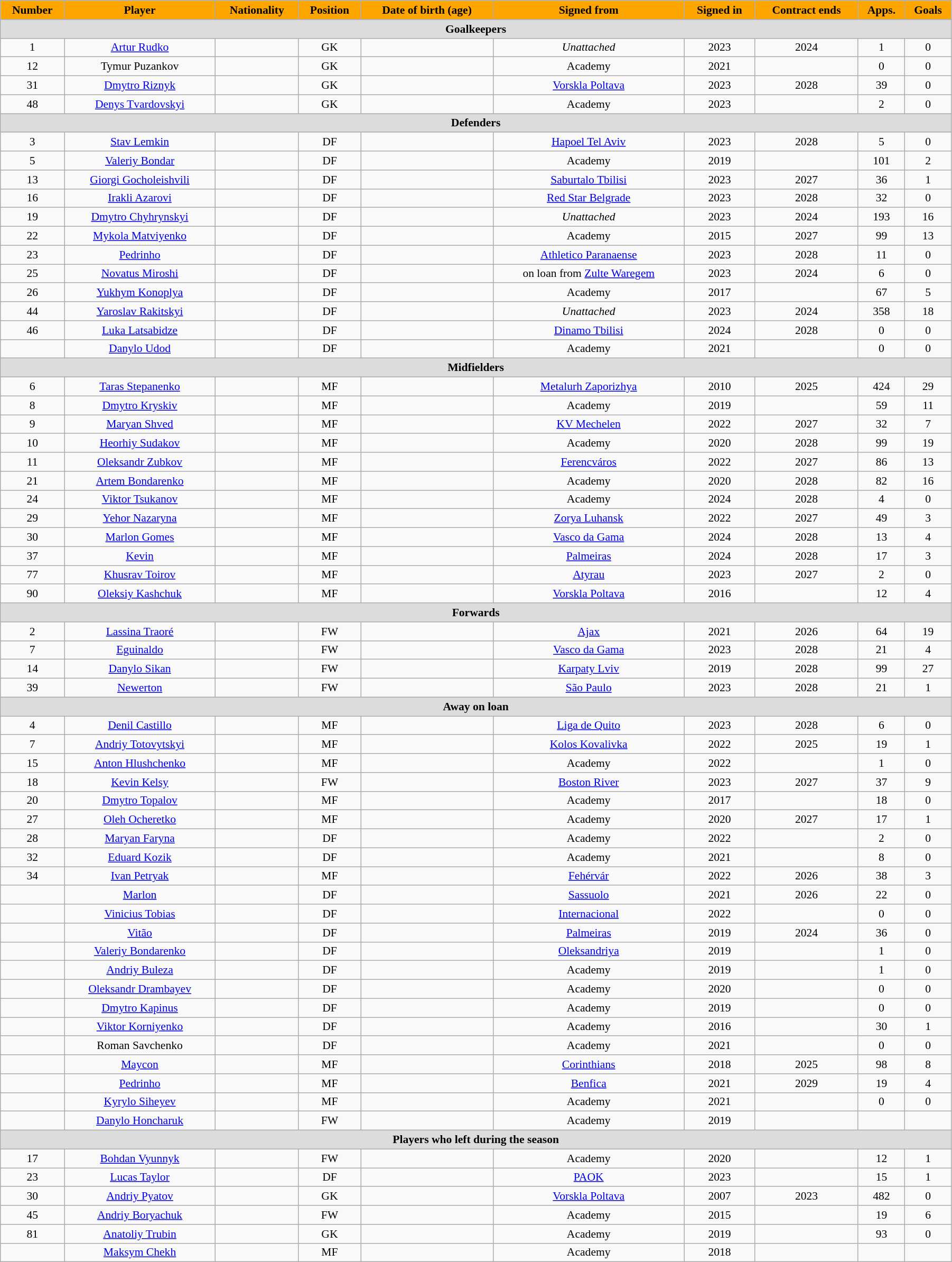<table class="wikitable"  style="text-align:center; font-size:90%; width:95%;">
<tr>
<th style="background:orange; color:#000000; text-align:center;">Number</th>
<th style="background:orange; color:#000000; text-align:center;">Player</th>
<th style="background:orange; color:#000000; text-align:center;">Nationality</th>
<th style="background:orange; color:#000000; text-align:center;">Position</th>
<th style="background:orange; color:#000000; text-align:center;">Date of birth (age)</th>
<th style="background:orange; color:#000000; text-align:center;">Signed from</th>
<th style="background:orange; color:#000000; text-align:center;">Signed in</th>
<th style="background:orange; color:#000000; text-align:center;">Contract ends</th>
<th style="background:orange; color:#000000; text-align:center;">Apps.</th>
<th style="background:orange; color:#000000; text-align:center;">Goals</th>
</tr>
<tr>
<th colspan="11"  style="background:#dcdcdc; text-align:center;">Goalkeepers</th>
</tr>
<tr>
<td>1</td>
<td><a href='#'>Artur Rudko</a></td>
<td></td>
<td>GK</td>
<td></td>
<td><em>Unattached</em></td>
<td>2023</td>
<td>2024</td>
<td>1</td>
<td>0</td>
</tr>
<tr>
<td>12</td>
<td>Tymur Puzankov</td>
<td></td>
<td>GK</td>
<td></td>
<td>Academy</td>
<td>2021</td>
<td></td>
<td>0</td>
<td>0</td>
</tr>
<tr>
<td>31</td>
<td><a href='#'>Dmytro Riznyk</a></td>
<td></td>
<td>GK</td>
<td></td>
<td><a href='#'>Vorskla Poltava</a></td>
<td>2023</td>
<td>2028</td>
<td>39</td>
<td>0</td>
</tr>
<tr>
<td>48</td>
<td><a href='#'>Denys Tvardovskyi</a></td>
<td></td>
<td>GK</td>
<td></td>
<td>Academy</td>
<td>2023</td>
<td></td>
<td>2</td>
<td>0</td>
</tr>
<tr>
<th colspan="11"  style="background:#dcdcdc; text-align:center;">Defenders</th>
</tr>
<tr>
<td>3</td>
<td><a href='#'>Stav Lemkin</a></td>
<td></td>
<td>DF</td>
<td></td>
<td><a href='#'>Hapoel Tel Aviv</a></td>
<td>2023</td>
<td>2028</td>
<td>5</td>
<td>0</td>
</tr>
<tr>
<td>5</td>
<td><a href='#'>Valeriy Bondar</a></td>
<td></td>
<td>DF</td>
<td></td>
<td>Academy</td>
<td>2019</td>
<td></td>
<td>101</td>
<td>2</td>
</tr>
<tr>
<td>13</td>
<td><a href='#'>Giorgi Gocholeishvili</a></td>
<td></td>
<td>DF</td>
<td></td>
<td><a href='#'>Saburtalo Tbilisi</a></td>
<td>2023</td>
<td>2027</td>
<td>36</td>
<td>1</td>
</tr>
<tr>
<td>16</td>
<td><a href='#'>Irakli Azarovi</a></td>
<td></td>
<td>DF</td>
<td></td>
<td><a href='#'>Red Star Belgrade</a></td>
<td>2023</td>
<td>2028</td>
<td>32</td>
<td>0</td>
</tr>
<tr>
<td>19</td>
<td><a href='#'>Dmytro Chyhrynskyi</a></td>
<td></td>
<td>DF</td>
<td></td>
<td><em>Unattached</em></td>
<td>2023</td>
<td>2024</td>
<td>193</td>
<td>16</td>
</tr>
<tr>
<td>22</td>
<td><a href='#'>Mykola Matviyenko</a></td>
<td></td>
<td>DF</td>
<td></td>
<td>Academy</td>
<td>2015</td>
<td>2027</td>
<td>99</td>
<td>13</td>
</tr>
<tr>
<td>23</td>
<td><a href='#'>Pedrinho</a></td>
<td></td>
<td>DF</td>
<td></td>
<td><a href='#'>Athletico Paranaense</a></td>
<td>2023</td>
<td>2028</td>
<td>11</td>
<td>0</td>
</tr>
<tr>
<td>25</td>
<td><a href='#'>Novatus Miroshi</a></td>
<td></td>
<td>DF</td>
<td></td>
<td>on loan from <a href='#'>Zulte Waregem</a></td>
<td>2023</td>
<td>2024</td>
<td>6</td>
<td>0</td>
</tr>
<tr>
<td>26</td>
<td><a href='#'>Yukhym Konoplya</a></td>
<td></td>
<td>DF</td>
<td></td>
<td>Academy</td>
<td>2017</td>
<td></td>
<td>67</td>
<td>5</td>
</tr>
<tr>
<td>44</td>
<td><a href='#'>Yaroslav Rakitskyi</a></td>
<td></td>
<td>DF</td>
<td></td>
<td><em>Unattached</em></td>
<td>2023</td>
<td>2024</td>
<td>358</td>
<td>18</td>
</tr>
<tr>
<td>46</td>
<td><a href='#'>Luka Latsabidze</a></td>
<td></td>
<td>DF</td>
<td></td>
<td><a href='#'>Dinamo Tbilisi</a></td>
<td>2024</td>
<td>2028</td>
<td>0</td>
<td>0</td>
</tr>
<tr>
<td></td>
<td><a href='#'>Danylo Udod</a></td>
<td></td>
<td>DF</td>
<td></td>
<td>Academy</td>
<td>2021</td>
<td></td>
<td>0</td>
<td>0</td>
</tr>
<tr>
<th colspan="11"  style="background:#dcdcdc; text-align:center;">Midfielders</th>
</tr>
<tr>
<td>6</td>
<td><a href='#'>Taras Stepanenko</a></td>
<td></td>
<td>MF</td>
<td></td>
<td><a href='#'>Metalurh Zaporizhya</a></td>
<td>2010</td>
<td>2025</td>
<td>424</td>
<td>29</td>
</tr>
<tr>
<td>8</td>
<td><a href='#'>Dmytro Kryskiv</a></td>
<td></td>
<td>MF</td>
<td></td>
<td>Academy</td>
<td>2019</td>
<td></td>
<td>59</td>
<td>11</td>
</tr>
<tr>
<td>9</td>
<td><a href='#'>Maryan Shved</a></td>
<td></td>
<td>MF</td>
<td></td>
<td><a href='#'>KV Mechelen</a></td>
<td>2022</td>
<td>2027</td>
<td>32</td>
<td>7</td>
</tr>
<tr>
<td>10</td>
<td><a href='#'>Heorhiy Sudakov</a></td>
<td></td>
<td>MF</td>
<td></td>
<td>Academy</td>
<td>2020</td>
<td>2028</td>
<td>99</td>
<td>19</td>
</tr>
<tr>
<td>11</td>
<td><a href='#'>Oleksandr Zubkov</a></td>
<td></td>
<td>MF</td>
<td></td>
<td><a href='#'>Ferencváros</a></td>
<td>2022</td>
<td>2027</td>
<td>86</td>
<td>13</td>
</tr>
<tr>
<td>21</td>
<td><a href='#'>Artem Bondarenko</a></td>
<td></td>
<td>MF</td>
<td></td>
<td>Academy</td>
<td>2020</td>
<td>2028</td>
<td>82</td>
<td>16</td>
</tr>
<tr>
<td>24</td>
<td><a href='#'>Viktor Tsukanov</a></td>
<td></td>
<td>MF</td>
<td></td>
<td>Academy</td>
<td>2024</td>
<td>2028</td>
<td>4</td>
<td>0</td>
</tr>
<tr>
<td>29</td>
<td><a href='#'>Yehor Nazaryna</a></td>
<td></td>
<td>MF</td>
<td></td>
<td><a href='#'>Zorya Luhansk</a></td>
<td>2022</td>
<td>2027</td>
<td>49</td>
<td>3</td>
</tr>
<tr>
<td>30</td>
<td><a href='#'>Marlon Gomes</a></td>
<td></td>
<td>MF</td>
<td></td>
<td><a href='#'>Vasco da Gama</a></td>
<td>2024</td>
<td>2028</td>
<td>13</td>
<td>4</td>
</tr>
<tr>
<td>37</td>
<td><a href='#'>Kevin</a></td>
<td></td>
<td>MF</td>
<td></td>
<td><a href='#'>Palmeiras</a></td>
<td>2024</td>
<td>2028</td>
<td>17</td>
<td>3</td>
</tr>
<tr>
<td>77</td>
<td><a href='#'>Khusrav Toirov</a></td>
<td></td>
<td>MF</td>
<td></td>
<td><a href='#'>Atyrau</a></td>
<td>2023</td>
<td>2027</td>
<td>2</td>
<td>0</td>
</tr>
<tr>
<td>90</td>
<td><a href='#'>Oleksiy Kashchuk</a></td>
<td></td>
<td>MF</td>
<td></td>
<td><a href='#'>Vorskla Poltava</a></td>
<td>2016</td>
<td></td>
<td>12</td>
<td>4</td>
</tr>
<tr>
<th colspan="11"  style="background:#dcdcdc; text-align:center;">Forwards</th>
</tr>
<tr>
<td>2</td>
<td><a href='#'>Lassina Traoré</a></td>
<td></td>
<td>FW</td>
<td></td>
<td><a href='#'>Ajax</a></td>
<td>2021</td>
<td>2026</td>
<td>64</td>
<td>19</td>
</tr>
<tr>
<td>7</td>
<td><a href='#'>Eguinaldo</a></td>
<td></td>
<td>FW</td>
<td></td>
<td><a href='#'>Vasco da Gama</a></td>
<td>2023</td>
<td>2028</td>
<td>21</td>
<td>4</td>
</tr>
<tr>
<td>14</td>
<td><a href='#'>Danylo Sikan</a></td>
<td></td>
<td>FW</td>
<td></td>
<td><a href='#'>Karpaty Lviv</a></td>
<td>2019</td>
<td>2028</td>
<td>99</td>
<td>27</td>
</tr>
<tr>
<td>39</td>
<td><a href='#'>Newerton</a></td>
<td></td>
<td>FW</td>
<td></td>
<td><a href='#'>São Paulo</a></td>
<td>2023</td>
<td>2028</td>
<td>21</td>
<td>1</td>
</tr>
<tr>
<th colspan="11"  style="background:#dcdcdc; text-align:center;">Away on loan</th>
</tr>
<tr>
<td>4</td>
<td><a href='#'>Denil Castillo</a></td>
<td></td>
<td>MF</td>
<td></td>
<td><a href='#'>Liga de Quito</a></td>
<td>2023</td>
<td>2028</td>
<td>6</td>
<td>0</td>
</tr>
<tr>
<td>7</td>
<td><a href='#'>Andriy Totovytskyi</a></td>
<td></td>
<td>MF</td>
<td></td>
<td><a href='#'>Kolos Kovalivka</a></td>
<td>2022</td>
<td>2025</td>
<td>19</td>
<td>1</td>
</tr>
<tr>
<td>15</td>
<td><a href='#'>Anton Hlushchenko</a></td>
<td></td>
<td>MF</td>
<td></td>
<td>Academy</td>
<td>2022</td>
<td></td>
<td>1</td>
<td>0</td>
</tr>
<tr>
<td>18</td>
<td><a href='#'>Kevin Kelsy</a></td>
<td></td>
<td>FW</td>
<td></td>
<td><a href='#'>Boston River</a></td>
<td>2023</td>
<td>2027</td>
<td>37</td>
<td>9</td>
</tr>
<tr>
<td>20</td>
<td><a href='#'>Dmytro Topalov</a></td>
<td></td>
<td>MF</td>
<td></td>
<td>Academy</td>
<td>2017</td>
<td></td>
<td>18</td>
<td>0</td>
</tr>
<tr>
<td>27</td>
<td><a href='#'>Oleh Ocheretko</a></td>
<td></td>
<td>MF</td>
<td></td>
<td>Academy</td>
<td>2020</td>
<td>2027</td>
<td>17</td>
<td>1</td>
</tr>
<tr>
<td>28</td>
<td><a href='#'>Maryan Faryna</a></td>
<td></td>
<td>DF</td>
<td></td>
<td>Academy</td>
<td>2022</td>
<td></td>
<td>2</td>
<td>0</td>
</tr>
<tr>
<td>32</td>
<td><a href='#'>Eduard Kozik</a></td>
<td></td>
<td>DF</td>
<td></td>
<td>Academy</td>
<td>2021</td>
<td></td>
<td>8</td>
<td>0</td>
</tr>
<tr>
<td>34</td>
<td><a href='#'>Ivan Petryak</a></td>
<td></td>
<td>MF</td>
<td></td>
<td><a href='#'>Fehérvár</a></td>
<td>2022</td>
<td>2026</td>
<td>38</td>
<td>3</td>
</tr>
<tr>
<td></td>
<td><a href='#'>Marlon</a></td>
<td></td>
<td>DF</td>
<td></td>
<td><a href='#'>Sassuolo</a></td>
<td>2021</td>
<td>2026</td>
<td>22</td>
<td>0</td>
</tr>
<tr>
<td></td>
<td><a href='#'>Vinicius Tobias</a></td>
<td></td>
<td>DF</td>
<td></td>
<td><a href='#'>Internacional</a></td>
<td>2022</td>
<td></td>
<td>0</td>
<td>0</td>
</tr>
<tr>
<td></td>
<td><a href='#'>Vitão</a></td>
<td></td>
<td>DF</td>
<td></td>
<td><a href='#'>Palmeiras</a></td>
<td>2019</td>
<td>2024</td>
<td>36</td>
<td>0</td>
</tr>
<tr>
<td></td>
<td><a href='#'>Valeriy Bondarenko</a></td>
<td></td>
<td>DF</td>
<td></td>
<td><a href='#'>Oleksandriya</a></td>
<td>2019</td>
<td></td>
<td>1</td>
<td>0</td>
</tr>
<tr>
<td></td>
<td><a href='#'>Andriy Buleza</a></td>
<td></td>
<td>DF</td>
<td></td>
<td>Academy</td>
<td>2019</td>
<td></td>
<td>1</td>
<td>0</td>
</tr>
<tr>
<td></td>
<td><a href='#'>Oleksandr Drambayev</a></td>
<td></td>
<td>DF</td>
<td></td>
<td>Academy</td>
<td>2020</td>
<td></td>
<td>0</td>
<td>0</td>
</tr>
<tr>
<td></td>
<td><a href='#'>Dmytro Kapinus</a></td>
<td></td>
<td>DF</td>
<td></td>
<td>Academy</td>
<td>2019</td>
<td></td>
<td>0</td>
<td>0</td>
</tr>
<tr>
<td></td>
<td><a href='#'>Viktor Korniyenko</a></td>
<td></td>
<td>DF</td>
<td></td>
<td>Academy</td>
<td>2016</td>
<td></td>
<td>30</td>
<td>1</td>
</tr>
<tr>
<td></td>
<td>Roman Savchenko</td>
<td></td>
<td>DF</td>
<td></td>
<td>Academy</td>
<td>2021</td>
<td></td>
<td>0</td>
<td>0</td>
</tr>
<tr>
<td></td>
<td><a href='#'>Maycon</a></td>
<td></td>
<td>MF</td>
<td></td>
<td><a href='#'>Corinthians</a></td>
<td>2018</td>
<td>2025</td>
<td>98</td>
<td>8</td>
</tr>
<tr>
<td></td>
<td><a href='#'>Pedrinho</a></td>
<td></td>
<td>MF</td>
<td></td>
<td><a href='#'>Benfica</a></td>
<td>2021</td>
<td>2029</td>
<td>19</td>
<td>4</td>
</tr>
<tr>
<td></td>
<td><a href='#'>Kyrylo Siheyev</a></td>
<td></td>
<td>MF</td>
<td></td>
<td>Academy</td>
<td>2021</td>
<td></td>
<td>0</td>
<td>0</td>
</tr>
<tr>
<td></td>
<td><a href='#'>Danylo Honcharuk</a></td>
<td></td>
<td>FW</td>
<td></td>
<td>Academy</td>
<td>2019</td>
<td></td>
<td></td>
<td></td>
</tr>
<tr>
<th colspan="11"  style="background:#dcdcdc; text-align:center;">Players who left during the season</th>
</tr>
<tr>
<td>17</td>
<td><a href='#'>Bohdan Vyunnyk</a></td>
<td></td>
<td>FW</td>
<td></td>
<td>Academy</td>
<td>2020</td>
<td></td>
<td>12</td>
<td>1</td>
</tr>
<tr>
<td>23</td>
<td><a href='#'>Lucas Taylor</a></td>
<td></td>
<td>DF</td>
<td></td>
<td><a href='#'>PAOK</a></td>
<td>2023</td>
<td></td>
<td>15</td>
<td>1</td>
</tr>
<tr>
<td>30</td>
<td><a href='#'>Andriy Pyatov</a></td>
<td></td>
<td>GK</td>
<td></td>
<td><a href='#'>Vorskla Poltava</a></td>
<td>2007</td>
<td>2023</td>
<td>482</td>
<td>0</td>
</tr>
<tr>
<td>45</td>
<td><a href='#'>Andriy Boryachuk</a></td>
<td></td>
<td>FW</td>
<td></td>
<td>Academy</td>
<td>2015</td>
<td></td>
<td>19</td>
<td>6</td>
</tr>
<tr>
<td>81</td>
<td><a href='#'>Anatoliy Trubin</a></td>
<td></td>
<td>GK</td>
<td></td>
<td>Academy</td>
<td>2019</td>
<td></td>
<td>93</td>
<td>0</td>
</tr>
<tr>
<td></td>
<td><a href='#'>Maksym Chekh</a></td>
<td></td>
<td>MF</td>
<td></td>
<td>Academy</td>
<td>2018</td>
<td></td>
<td></td>
<td></td>
</tr>
</table>
